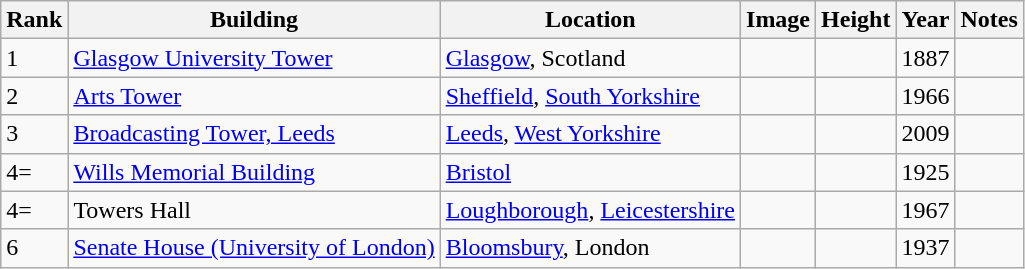<table class="wikitable sortable">
<tr>
<th>Rank<br></th>
<th>Building<br></th>
<th>Location<br></th>
<th class="unsortable">Image</th>
<th>Height<br></th>
<th>Year<br></th>
<th class="unsortable">Notes</th>
</tr>
<tr>
<td>1</td>
<td><a href='#'>Glasgow University Tower</a></td>
<td><a href='#'>Glasgow</a>, Scotland</td>
<td></td>
<td></td>
<td>1887</td>
<td></td>
</tr>
<tr>
<td>2</td>
<td><a href='#'>Arts Tower</a></td>
<td><a href='#'>Sheffield</a>, <a href='#'>South Yorkshire</a></td>
<td></td>
<td></td>
<td>1966</td>
<td></td>
</tr>
<tr>
<td>3</td>
<td><a href='#'>Broadcasting Tower, Leeds</a></td>
<td><a href='#'>Leeds</a>, <a href='#'>West Yorkshire</a></td>
<td></td>
<td></td>
<td>2009</td>
<td></td>
</tr>
<tr>
<td>4=</td>
<td><a href='#'>Wills Memorial Building</a></td>
<td><a href='#'>Bristol</a></td>
<td></td>
<td></td>
<td>1925</td>
<td></td>
</tr>
<tr>
<td>4=</td>
<td>Towers Hall</td>
<td><a href='#'>Loughborough</a>, <a href='#'>Leicestershire</a></td>
<td></td>
<td></td>
<td>1967</td>
<td></td>
</tr>
<tr>
<td>6</td>
<td><a href='#'>Senate House (University of London)</a></td>
<td><a href='#'>Bloomsbury</a>, London</td>
<td></td>
<td></td>
<td>1937</td>
<td></td>
</tr>
</table>
